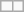<table class="wikitable" style="margin: 1em auto 1em auto;">
<tr>
<td></td>
<td></td>
</tr>
</table>
